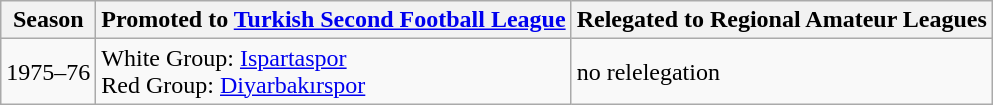<table class="wikitable">
<tr>
<th>Season</th>
<th>Promoted to <a href='#'>Turkish Second Football League</a></th>
<th>Relegated to Regional Amateur Leagues</th>
</tr>
<tr>
<td>1975–76</td>
<td>White Group: <a href='#'>Ispartaspor</a><br>Red Group: <a href='#'>Diyarbakırspor</a></td>
<td>no relelegation</td>
</tr>
</table>
